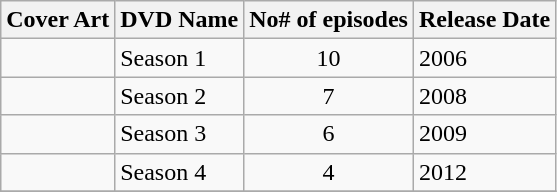<table class="wikitable">
<tr>
<th>Cover Art</th>
<th>DVD Name</th>
<th>No# of episodes</th>
<th>Release Date</th>
</tr>
<tr>
<td></td>
<td>Season 1</td>
<td align="center">10</td>
<td>2006</td>
</tr>
<tr>
<td></td>
<td>Season 2</td>
<td align="center">7</td>
<td>2008</td>
</tr>
<tr>
<td></td>
<td>Season 3</td>
<td align="center">6</td>
<td>2009</td>
</tr>
<tr>
<td></td>
<td>Season 4</td>
<td align="center">4</td>
<td>2012</td>
</tr>
<tr>
</tr>
</table>
